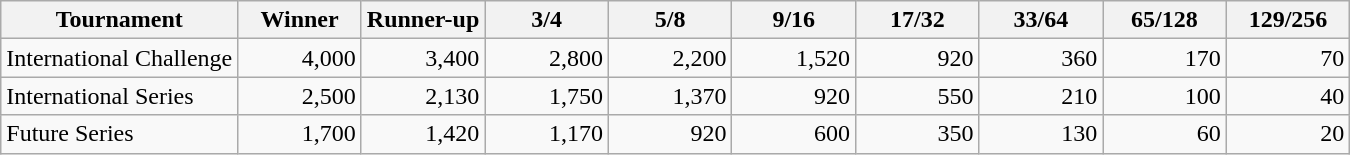<table class="wikitable">
<tr>
<th>Tournament</th>
<th width="75">Winner</th>
<th width="75">Runner-up</th>
<th width="75">3/4</th>
<th width="75">5/8</th>
<th width="75">9/16</th>
<th width="75">17/32</th>
<th width="75">33/64</th>
<th width="75">65/128</th>
<th width="75">129/256</th>
</tr>
<tr>
<td>International Challenge</td>
<td align="right">4,000</td>
<td align="right">3,400</td>
<td align="right">2,800</td>
<td align="right">2,200</td>
<td align="right">1,520</td>
<td align="right">920</td>
<td align="right">360</td>
<td align="right">170</td>
<td align="right">70</td>
</tr>
<tr>
<td>International Series</td>
<td align="right">2,500</td>
<td align="right">2,130</td>
<td align="right">1,750</td>
<td align="right">1,370</td>
<td align="right">920</td>
<td align="right">550</td>
<td align="right">210</td>
<td align="right">100</td>
<td align="right">40</td>
</tr>
<tr>
<td>Future Series</td>
<td align="right">1,700</td>
<td align="right">1,420</td>
<td align="right">1,170</td>
<td align="right">920</td>
<td align="right">600</td>
<td align="right">350</td>
<td align="right">130</td>
<td align="right">60</td>
<td align="right">20</td>
</tr>
</table>
